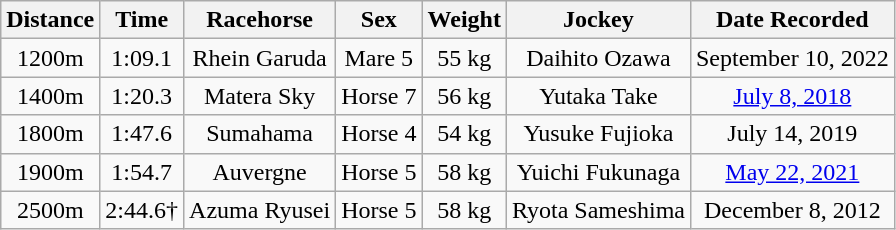<table class="wikitable" style="text-align: center;">
<tr>
<th>Distance</th>
<th>Time</th>
<th>Racehorse</th>
<th>Sex</th>
<th>Weight</th>
<th>Jockey</th>
<th>Date Recorded</th>
</tr>
<tr>
<td>1200m</td>
<td>1:09.1</td>
<td>Rhein Garuda</td>
<td>Mare 5</td>
<td>55 kg</td>
<td>Daihito Ozawa</td>
<td>September 10, 2022</td>
</tr>
<tr>
<td>1400m</td>
<td>1:20.3</td>
<td>Matera Sky</td>
<td>Horse 7</td>
<td>56 kg</td>
<td>Yutaka Take</td>
<td><a href='#'>July 8, 2018</a></td>
</tr>
<tr>
<td>1800m</td>
<td>1:47.6</td>
<td>Sumahama</td>
<td>Horse 4</td>
<td>54 kg</td>
<td>Yusuke Fujioka</td>
<td>July 14, 2019</td>
</tr>
<tr>
<td>1900m</td>
<td>1:54.7</td>
<td>Auvergne</td>
<td>Horse 5</td>
<td>58 kg</td>
<td>Yuichi Fukunaga</td>
<td><a href='#'>May 22, 2021</a></td>
</tr>
<tr>
<td>2500m</td>
<td>2:44.6†</td>
<td>Azuma Ryusei</td>
<td>Horse 5</td>
<td>58 kg</td>
<td>Ryota Sameshima</td>
<td>December 8, 2012</td>
</tr>
</table>
